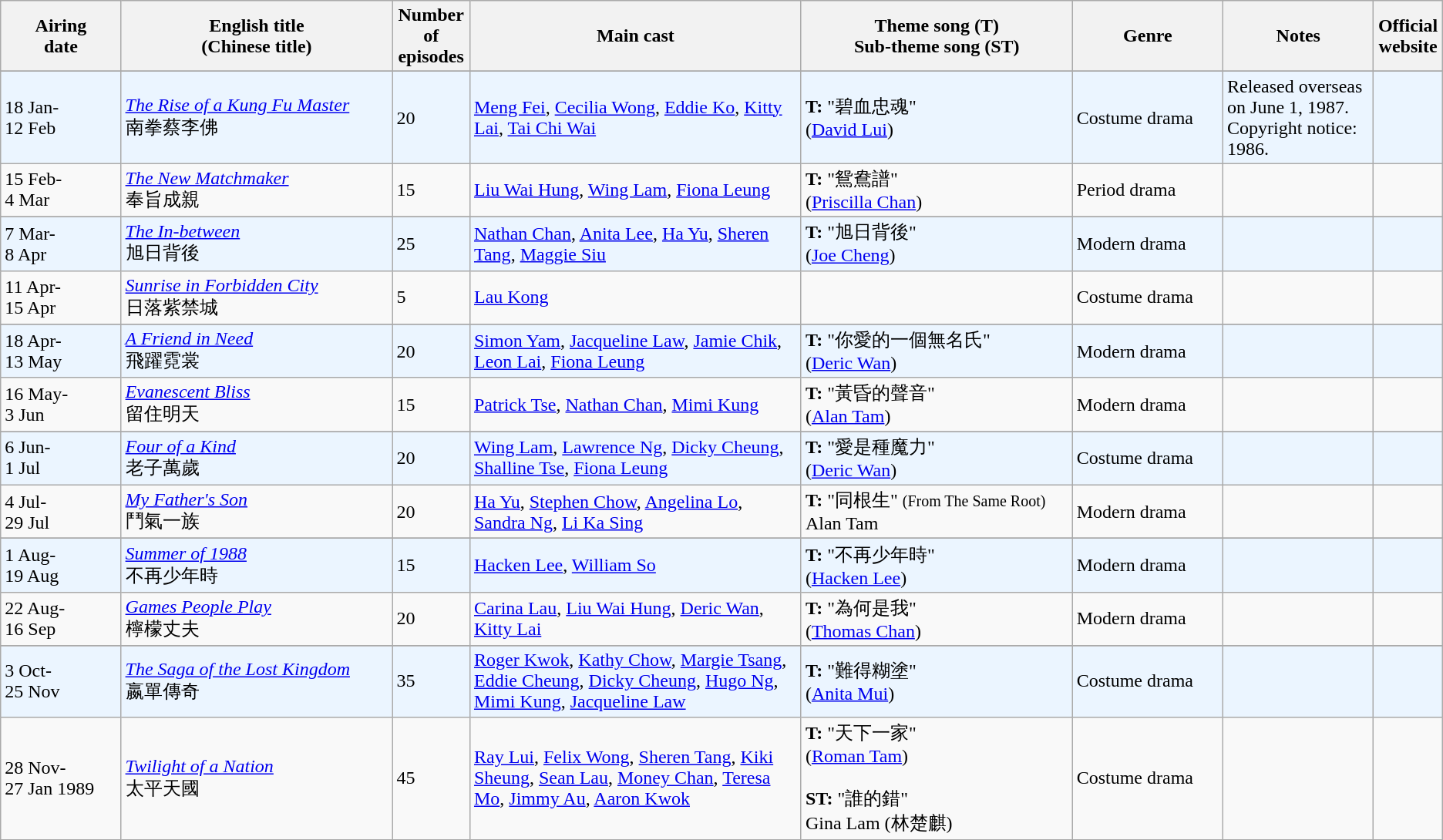<table class="wikitable">
<tr>
<th align=center width=8% bgcolor="silver">Airing<br>date</th>
<th align=center width=18% bgcolor="silver">English title <br> (Chinese title)</th>
<th align=center width=5% bgcolor="silver">Number of episodes</th>
<th align=center width=22% bgcolor="silver">Main cast</th>
<th align=center width=18% bgcolor="silver">Theme song (T) <br>Sub-theme song (ST)</th>
<th align=center width=10% bgcolor="silver">Genre</th>
<th align=center width=10% bgcolor="silver">Notes</th>
<th align=center width=1% bgcolor="silver">Official website</th>
</tr>
<tr>
</tr>
<tr ---- bgcolor="#ebf5ff">
<td>18 Jan- <br> 12 Feb</td>
<td><em><a href='#'>The Rise of a Kung Fu Master</a></em> <br> 南拳蔡李佛</td>
<td>20</td>
<td><a href='#'>Meng Fei</a>, <a href='#'>Cecilia Wong</a>, <a href='#'>Eddie Ko</a>, <a href='#'>Kitty Lai</a>, <a href='#'>Tai Chi Wai</a></td>
<td><strong>T:</strong> "碧血忠魂" <br> (<a href='#'>David Lui</a>)</td>
<td>Costume drama</td>
<td>Released overseas on June 1, 1987. Copyright notice: 1986.</td>
<td></td>
</tr>
<tr>
<td>15 Feb- <br> 4 Mar</td>
<td><em><a href='#'>The New Matchmaker</a></em><br> 奉旨成親</td>
<td>15</td>
<td><a href='#'>Liu Wai Hung</a>, <a href='#'>Wing Lam</a>, <a href='#'>Fiona Leung</a></td>
<td><strong>T:</strong> "鴛鴦譜" <br> (<a href='#'>Priscilla Chan</a>)</td>
<td>Period drama</td>
<td></td>
<td></td>
</tr>
<tr>
</tr>
<tr ---- bgcolor="#ebf5ff">
<td>7 Mar- <br> 8 Apr</td>
<td><em><a href='#'>The In-between</a></em> <br> 旭日背後</td>
<td>25</td>
<td><a href='#'>Nathan Chan</a>, <a href='#'>Anita Lee</a>, <a href='#'>Ha Yu</a>, <a href='#'>Sheren Tang</a>, <a href='#'>Maggie Siu</a></td>
<td><strong>T:</strong> "旭日背後" <br> (<a href='#'>Joe Cheng</a>)</td>
<td>Modern drama</td>
<td></td>
<td></td>
</tr>
<tr>
<td>11 Apr- <br> 15 Apr</td>
<td><em><a href='#'>Sunrise in Forbidden City</a></em> <br> 日落紫禁城</td>
<td>5</td>
<td><a href='#'>Lau Kong</a></td>
<td></td>
<td>Costume drama</td>
<td></td>
<td></td>
</tr>
<tr>
</tr>
<tr ---- bgcolor="#ebf5ff">
<td>18 Apr- <br> 13 May</td>
<td><em><a href='#'>A Friend in Need</a></em> <br> 飛躍霓裳</td>
<td>20</td>
<td><a href='#'>Simon Yam</a>, <a href='#'>Jacqueline Law</a>, <a href='#'>Jamie Chik</a>, <a href='#'>Leon Lai</a>, <a href='#'>Fiona Leung</a></td>
<td><strong>T:</strong> "你愛的一個無名氏" <br> (<a href='#'>Deric Wan</a>)</td>
<td>Modern drama</td>
<td></td>
<td></td>
</tr>
<tr>
<td>16 May- <br> 3 Jun</td>
<td><em><a href='#'>Evanescent Bliss</a></em> <br> 留住明天</td>
<td>15</td>
<td><a href='#'>Patrick Tse</a>, <a href='#'>Nathan Chan</a>, <a href='#'>Mimi Kung</a></td>
<td><strong>T:</strong> "黃昏的聲音" <br> (<a href='#'>Alan Tam</a>)</td>
<td>Modern drama</td>
<td></td>
<td></td>
</tr>
<tr>
</tr>
<tr ---- bgcolor="#ebf5ff">
<td>6 Jun- <br> 1 Jul</td>
<td><em><a href='#'>Four of a Kind</a></em><br> 老子萬歲</td>
<td>20</td>
<td><a href='#'>Wing Lam</a>, <a href='#'>Lawrence Ng</a>, <a href='#'>Dicky Cheung</a>, <a href='#'>Shalline Tse</a>, <a href='#'>Fiona Leung</a></td>
<td><strong>T:</strong> "愛是種魔力" <br> (<a href='#'>Deric Wan</a>)</td>
<td>Costume drama</td>
<td></td>
<td></td>
</tr>
<tr>
<td>4 Jul- <br> 29 Jul</td>
<td><em><a href='#'>My Father's Son</a></em> <br> 鬥氣一族</td>
<td>20</td>
<td><a href='#'>Ha Yu</a>, <a href='#'>Stephen Chow</a>, <a href='#'>Angelina Lo</a>, <a href='#'>Sandra Ng</a>, <a href='#'>Li Ka Sing</a></td>
<td><strong>T:</strong> "同根生" <small>(From The Same Root)</small> <br> Alan Tam</td>
<td>Modern drama</td>
<td></td>
<td></td>
</tr>
<tr>
</tr>
<tr ---- bgcolor="#ebf5ff">
<td>1 Aug- <br> 19 Aug</td>
<td><em><a href='#'>Summer of 1988</a></em> <br> 不再少年時</td>
<td>15</td>
<td><a href='#'>Hacken Lee</a>, <a href='#'>William So</a></td>
<td><strong>T:</strong> "不再少年時" <br> (<a href='#'>Hacken Lee</a>)</td>
<td>Modern drama</td>
<td></td>
<td></td>
</tr>
<tr>
<td>22 Aug- <br> 16 Sep</td>
<td><em><a href='#'>Games People Play</a></em> <br> 檸檬丈夫</td>
<td>20</td>
<td><a href='#'>Carina Lau</a>, <a href='#'>Liu Wai Hung</a>, <a href='#'>Deric Wan</a>, <a href='#'>Kitty Lai</a></td>
<td><strong>T:</strong> "為何是我" <br> (<a href='#'>Thomas Chan</a>)</td>
<td>Modern drama</td>
<td></td>
<td></td>
</tr>
<tr>
</tr>
<tr ---- bgcolor="#ebf5ff">
<td>3 Oct- <br> 25 Nov</td>
<td><em><a href='#'>The Saga of the Lost Kingdom</a></em> <br> 嬴單傳奇</td>
<td>35</td>
<td><a href='#'>Roger Kwok</a>, <a href='#'>Kathy Chow</a>, <a href='#'>Margie Tsang</a>, <a href='#'>Eddie Cheung</a>, <a href='#'>Dicky Cheung</a>, <a href='#'>Hugo Ng</a>, <a href='#'>Mimi Kung</a>, <a href='#'>Jacqueline Law</a></td>
<td><strong>T:</strong> "難得糊塗" <br> (<a href='#'>Anita Mui</a>)</td>
<td>Costume drama</td>
<td></td>
<td></td>
</tr>
<tr>
<td>28 Nov- <br> 27 Jan 1989</td>
<td><em><a href='#'>Twilight of a Nation</a></em> <br> 太平天國</td>
<td>45</td>
<td><a href='#'>Ray Lui</a>, <a href='#'>Felix Wong</a>, <a href='#'>Sheren Tang</a>, <a href='#'>Kiki Sheung</a>, <a href='#'>Sean Lau</a>, <a href='#'>Money Chan</a>, <a href='#'>Teresa Mo</a>, <a href='#'>Jimmy Au</a>, <a href='#'>Aaron Kwok</a></td>
<td><strong>T:</strong> "天下一家" <br> (<a href='#'>Roman Tam</a>)<br><br> <strong>ST:</strong> "誰的錯" <br>Gina Lam (林楚麒)</td>
<td>Costume drama</td>
<td></td>
<td></td>
</tr>
</table>
